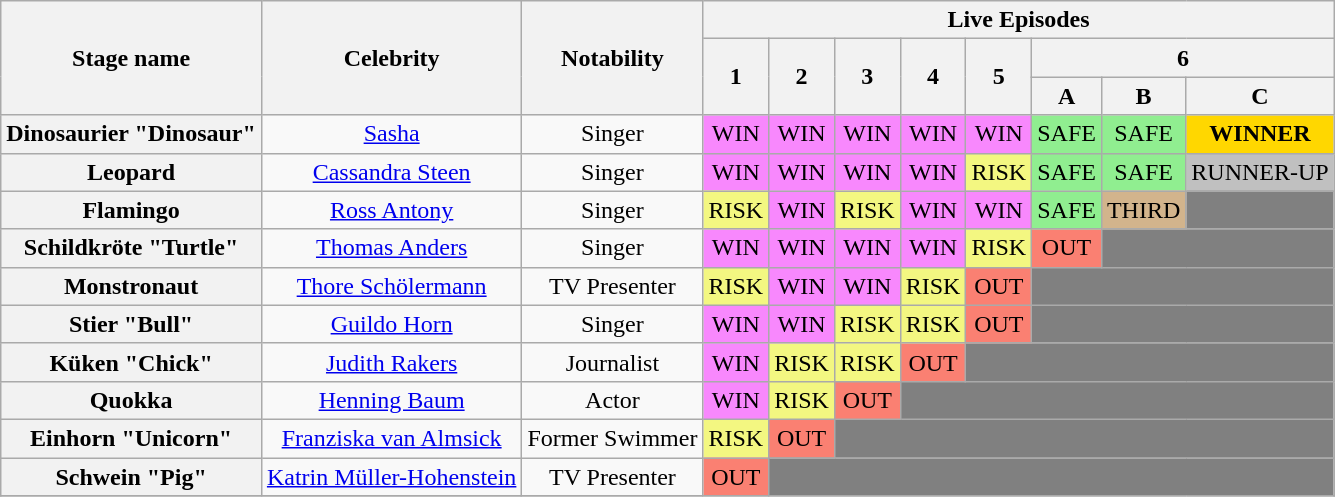<table class="wikitable" style="text-align:center; ">
<tr>
<th rowspan="3">Stage name</th>
<th rowspan="3">Celebrity</th>
<th rowspan="3">Notability</th>
<th colspan="8">Live Episodes</th>
</tr>
<tr>
<th rowspan="2">1</th>
<th rowspan="2">2</th>
<th rowspan="2">3</th>
<th rowspan="2">4</th>
<th rowspan="2">5</th>
<th colspan="3">6</th>
</tr>
<tr>
<th>A</th>
<th>B</th>
<th>C</th>
</tr>
<tr>
<th>Dinosaurier "Dinosaur"</th>
<td><a href='#'>Sasha</a></td>
<td>Singer</td>
<td bgcolor="#F888FD">WIN</td>
<td bgcolor="#F888FD">WIN</td>
<td bgcolor="#F888FD">WIN</td>
<td bgcolor="#F888FD">WIN</td>
<td bgcolor="#F888FD">WIN</td>
<td bgcolor=lightgreen>SAFE</td>
<td bgcolor=lightgreen>SAFE</td>
<td bgcolor=gold><strong>WINNER</strong></td>
</tr>
<tr>
<th>Leopard</th>
<td><a href='#'>Cassandra Steen</a></td>
<td>Singer</td>
<td bgcolor="#F888FD">WIN</td>
<td bgcolor="#F888FD">WIN</td>
<td bgcolor="#F888FD">WIN</td>
<td bgcolor="#F888FD">WIN</td>
<td bgcolor="#F3F781">RISK</td>
<td bgcolor=lightgreen>SAFE</td>
<td bgcolor=lightgreen>SAFE</td>
<td bgcolor=silver>RUNNER-UP</td>
</tr>
<tr>
<th>Flamingo</th>
<td><a href='#'>Ross Antony</a></td>
<td>Singer</td>
<td bgcolor="#F3F781">RISK</td>
<td bgcolor="#F888FD">WIN</td>
<td bgcolor="#F3F781">RISK</td>
<td bgcolor="#F888FD">WIN</td>
<td bgcolor="#F888FD">WIN</td>
<td bgcolor=lightgreen>SAFE</td>
<td bgcolor=tan>THIRD</td>
<td bgcolor=grey></td>
</tr>
<tr>
<th>Schildkröte "Turtle"</th>
<td><a href='#'>Thomas Anders</a></td>
<td>Singer</td>
<td bgcolor="#F888FD">WIN</td>
<td bgcolor="#F888FD">WIN</td>
<td bgcolor="#F888FD">WIN</td>
<td bgcolor="#F888FD">WIN</td>
<td bgcolor="#F3F781">RISK</td>
<td bgcolor=salmon>OUT</td>
<td colspan="2" bgcolor=grey></td>
</tr>
<tr>
<th>Monstronaut</th>
<td><a href='#'>Thore Schölermann</a></td>
<td>TV Presenter</td>
<td bgcolor="#F3F781">RISK</td>
<td bgcolor="#F888FD">WIN</td>
<td bgcolor="#F888FD">WIN</td>
<td bgcolor="#F3F781">RISK</td>
<td bgcolor=salmon>OUT</td>
<td colspan="3" bgcolor=grey></td>
</tr>
<tr>
<th>Stier "Bull"</th>
<td><a href='#'>Guildo Horn</a></td>
<td>Singer</td>
<td bgcolor="#F888FD">WIN</td>
<td bgcolor="#F888FD">WIN</td>
<td bgcolor="#F3F781">RISK</td>
<td bgcolor="#F3F781">RISK</td>
<td bgcolor=salmon>OUT</td>
<td colspan="3" bgcolor=grey></td>
</tr>
<tr>
<th>Küken "Chick"</th>
<td><a href='#'>Judith Rakers</a></td>
<td>Journalist</td>
<td bgcolor="#F888FD">WIN</td>
<td bgcolor="#F3F781">RISK</td>
<td bgcolor="#F3F781">RISK</td>
<td bgcolor=salmon>OUT</td>
<td colspan="4" bgcolor=grey></td>
</tr>
<tr>
<th>Quokka</th>
<td><a href='#'>Henning Baum</a></td>
<td>Actor</td>
<td bgcolor="#F888FD">WIN</td>
<td bgcolor="#F3F781">RISK</td>
<td bgcolor=salmon>OUT</td>
<td colspan="5" bgcolor=grey></td>
</tr>
<tr>
<th>Einhorn "Unicorn"</th>
<td><a href='#'>Franziska van Almsick</a></td>
<td>Former Swimmer</td>
<td bgcolor="#F3F781">RISK</td>
<td bgcolor=salmon>OUT</td>
<td colspan="6" bgcolor=grey></td>
</tr>
<tr>
<th>Schwein "Pig"</th>
<td><a href='#'>Katrin Müller-Hohenstein</a></td>
<td>TV Presenter</td>
<td bgcolor=salmon>OUT</td>
<td colspan="7" bgcolor=grey></td>
</tr>
<tr>
</tr>
</table>
